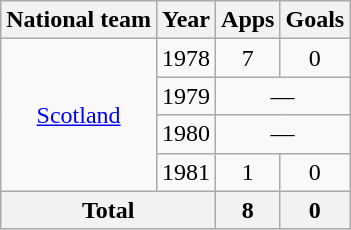<table class="wikitable" style="text-align:center">
<tr>
<th>National team</th>
<th>Year</th>
<th>Apps</th>
<th>Goals</th>
</tr>
<tr>
<td rowspan="4"><a href='#'>Scotland</a></td>
<td>1978</td>
<td>7</td>
<td>0</td>
</tr>
<tr>
<td>1979</td>
<td colspan="2">—</td>
</tr>
<tr>
<td>1980</td>
<td colspan="2">—</td>
</tr>
<tr>
<td>1981</td>
<td>1</td>
<td>0</td>
</tr>
<tr>
<th colspan="2">Total</th>
<th>8</th>
<th>0</th>
</tr>
</table>
